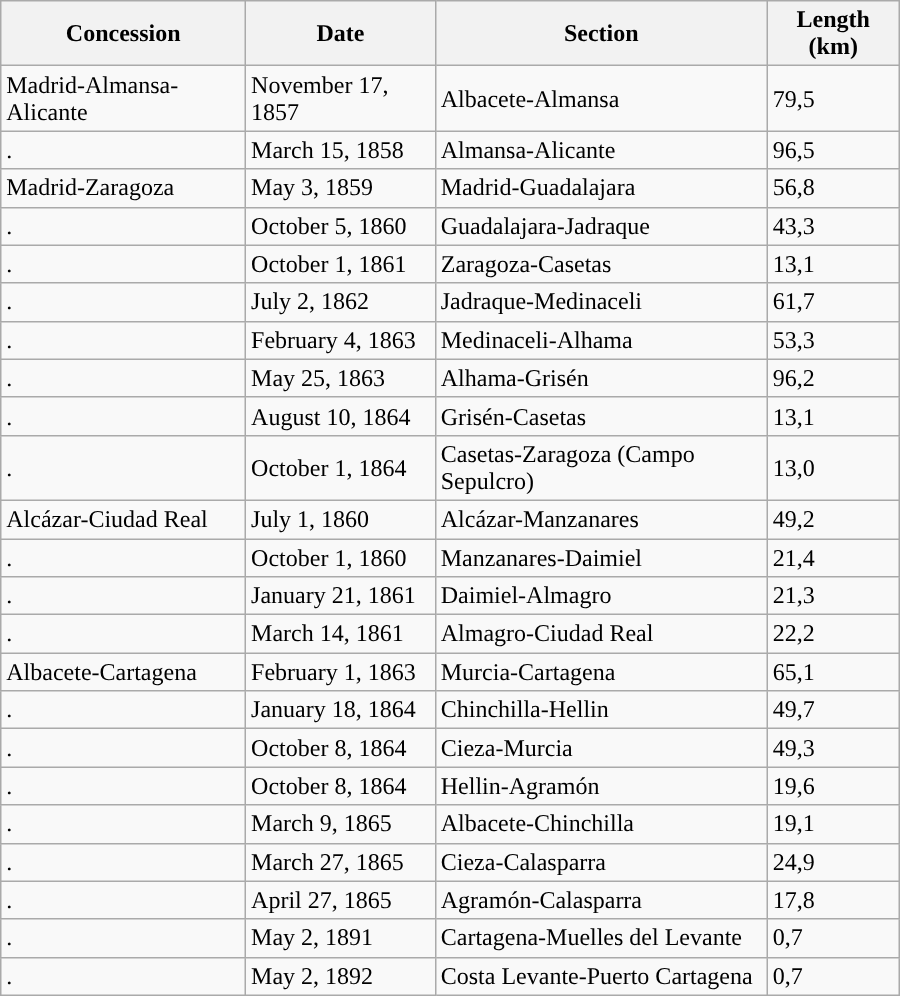<table class="wikitable" width="600">
<tr>
<th>Concession</th>
<th>Date</th>
<th>Section</th>
<th>Length (km)</th>
</tr>
<tr>
<td>Madrid-Almansa-Alicante</td>
<td>November 17, 1857</td>
<td>Albacete-Almansa</td>
<td>79,5</td>
</tr>
<tr>
<td>.</td>
<td>March 15, 1858</td>
<td>Almansa-Alicante</td>
<td>96,5</td>
</tr>
<tr>
<td>Madrid-Zaragoza</td>
<td>May 3, 1859</td>
<td>Madrid-Guadalajara</td>
<td>56,8</td>
</tr>
<tr>
<td>.</td>
<td>October 5, 1860</td>
<td>Guadalajara-Jadraque</td>
<td>43,3</td>
</tr>
<tr>
<td>.</td>
<td>October 1, 1861</td>
<td>Zaragoza-Casetas</td>
<td>13,1</td>
</tr>
<tr>
<td>.</td>
<td>July 2, 1862</td>
<td>Jadraque-Medinaceli</td>
<td>61,7</td>
</tr>
<tr>
<td>.</td>
<td>February 4, 1863</td>
<td>Medinaceli-Alhama</td>
<td>53,3</td>
</tr>
<tr>
<td>.</td>
<td>May 25, 1863</td>
<td>Alhama-Grisén</td>
<td>96,2</td>
</tr>
<tr>
<td>.</td>
<td>August 10, 1864</td>
<td>Grisén-Casetas</td>
<td>13,1</td>
</tr>
<tr>
<td>.</td>
<td>October 1, 1864</td>
<td>Casetas-Zaragoza (Campo Sepulcro)</td>
<td>13,0</td>
</tr>
<tr>
<td>Alcázar-Ciudad Real</td>
<td>July 1, 1860</td>
<td>Alcázar-Manzanares</td>
<td>49,2</td>
</tr>
<tr>
<td>.</td>
<td>October 1, 1860</td>
<td>Manzanares-Daimiel</td>
<td>21,4</td>
</tr>
<tr>
<td>.</td>
<td>January 21, 1861</td>
<td>Daimiel-Almagro</td>
<td>21,3</td>
</tr>
<tr>
<td>.</td>
<td>March 14, 1861</td>
<td>Almagro-Ciudad Real</td>
<td>22,2</td>
</tr>
<tr>
<td>Albacete-Cartagena</td>
<td>February 1, 1863</td>
<td>Murcia-Cartagena</td>
<td>65,1</td>
</tr>
<tr>
<td>.</td>
<td>January 18, 1864</td>
<td>Chinchilla-Hellin</td>
<td>49,7</td>
</tr>
<tr>
<td>.</td>
<td>October 8, 1864</td>
<td>Cieza-Murcia</td>
<td>49,3</td>
</tr>
<tr>
<td>.</td>
<td>October 8, 1864</td>
<td>Hellin-Agramón</td>
<td>19,6</td>
</tr>
<tr>
<td>.</td>
<td>March 9, 1865</td>
<td>Albacete-Chinchilla</td>
<td>19,1</td>
</tr>
<tr>
<td>.</td>
<td>March 27, 1865</td>
<td>Cieza-Calasparra</td>
<td>24,9</td>
</tr>
<tr>
<td>.</td>
<td>April 27, 1865</td>
<td>Agramón-Calasparra</td>
<td>17,8</td>
</tr>
<tr>
<td>.</td>
<td>May 2, 1891</td>
<td>Cartagena-Muelles del Levante</td>
<td>0,7</td>
</tr>
<tr>
<td>.</td>
<td>May 2, 1892</td>
<td>Costa Levante-Puerto Cartagena</td>
<td>0,7</td>
</tr>
</table>
